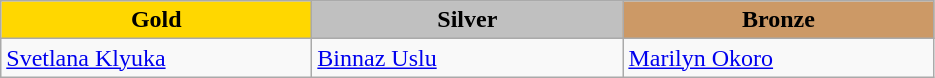<table class="wikitable" style="text-align:left">
<tr align="center">
<td width=200 bgcolor=gold><strong>Gold</strong></td>
<td width=200 bgcolor=silver><strong>Silver</strong></td>
<td width=200 bgcolor=CC9966><strong>Bronze</strong></td>
</tr>
<tr>
<td><a href='#'>Svetlana Klyuka</a><br><em></em></td>
<td><a href='#'>Binnaz Uslu</a><br><em></em></td>
<td><a href='#'>Marilyn Okoro</a><br><em></em></td>
</tr>
</table>
